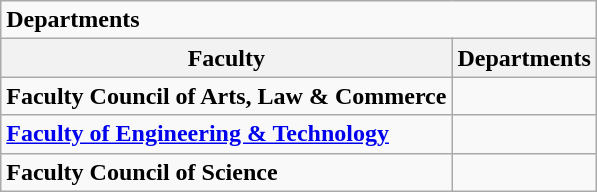<table class="wikitable sortable">
<tr>
<td colspan="2"><strong>Departments</strong></td>
</tr>
<tr>
<th>Faculty</th>
<th>Departments</th>
</tr>
<tr>
<td><strong>Faculty Council of Arts, Law & Commerce</strong></td>
<td></td>
</tr>
<tr>
<td><strong><a href='#'>Faculty of Engineering & Technology</a></strong></td>
<td></td>
</tr>
<tr>
<td><strong>Faculty Council of Science</strong></td>
<td></td>
</tr>
</table>
